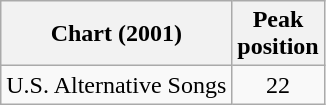<table class="wikitable">
<tr>
<th>Chart (2001)</th>
<th>Peak<br>position</th>
</tr>
<tr>
<td>U.S. Alternative Songs</td>
<td style="text-align:center;">22</td>
</tr>
</table>
